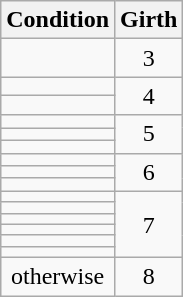<table class=wikitable style="text-align: center">
<tr>
<th>Condition</th>
<th>Girth</th>
</tr>
<tr>
<td></td>
<td>3</td>
</tr>
<tr>
<td></td>
<td rowspan=2>4</td>
</tr>
<tr>
<td></td>
</tr>
<tr>
<td></td>
<td rowspan=3>5</td>
</tr>
<tr>
<td></td>
</tr>
<tr>
<td></td>
</tr>
<tr>
<td></td>
<td rowspan=3>6</td>
</tr>
<tr>
<td></td>
</tr>
<tr>
<td></td>
</tr>
<tr>
<td></td>
<td rowspan=6>7</td>
</tr>
<tr>
<td></td>
</tr>
<tr>
<td></td>
</tr>
<tr>
<td></td>
</tr>
<tr>
<td></td>
</tr>
<tr>
<td></td>
</tr>
<tr>
<td>otherwise</td>
<td>8</td>
</tr>
</table>
